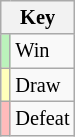<table class="wikitable" style="font-size: 85%">
<tr>
<th colspan="2">Key</th>
</tr>
<tr>
<td bgcolor=#BBF3BB></td>
<td>Win</td>
</tr>
<tr>
<td bgcolor=#FFFFBB></td>
<td>Draw</td>
</tr>
<tr>
<td bgcolor=#FFBBBB></td>
<td>Defeat</td>
</tr>
</table>
